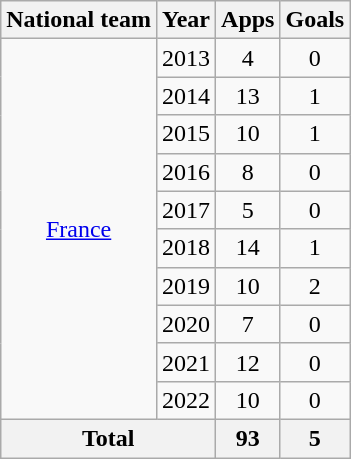<table class="wikitable" style="text-align: center;">
<tr>
<th>National team</th>
<th>Year</th>
<th>Apps</th>
<th>Goals</th>
</tr>
<tr>
<td rowspan="10"><a href='#'>France</a></td>
<td>2013</td>
<td>4</td>
<td>0</td>
</tr>
<tr>
<td>2014</td>
<td>13</td>
<td>1</td>
</tr>
<tr>
<td>2015</td>
<td>10</td>
<td>1</td>
</tr>
<tr>
<td>2016</td>
<td>8</td>
<td>0</td>
</tr>
<tr>
<td>2017</td>
<td>5</td>
<td>0</td>
</tr>
<tr>
<td>2018</td>
<td>14</td>
<td>1</td>
</tr>
<tr>
<td>2019</td>
<td>10</td>
<td>2</td>
</tr>
<tr>
<td>2020</td>
<td>7</td>
<td>0</td>
</tr>
<tr>
<td>2021</td>
<td>12</td>
<td>0</td>
</tr>
<tr>
<td>2022</td>
<td>10</td>
<td>0</td>
</tr>
<tr>
<th colspan="2">Total</th>
<th>93</th>
<th>5</th>
</tr>
</table>
